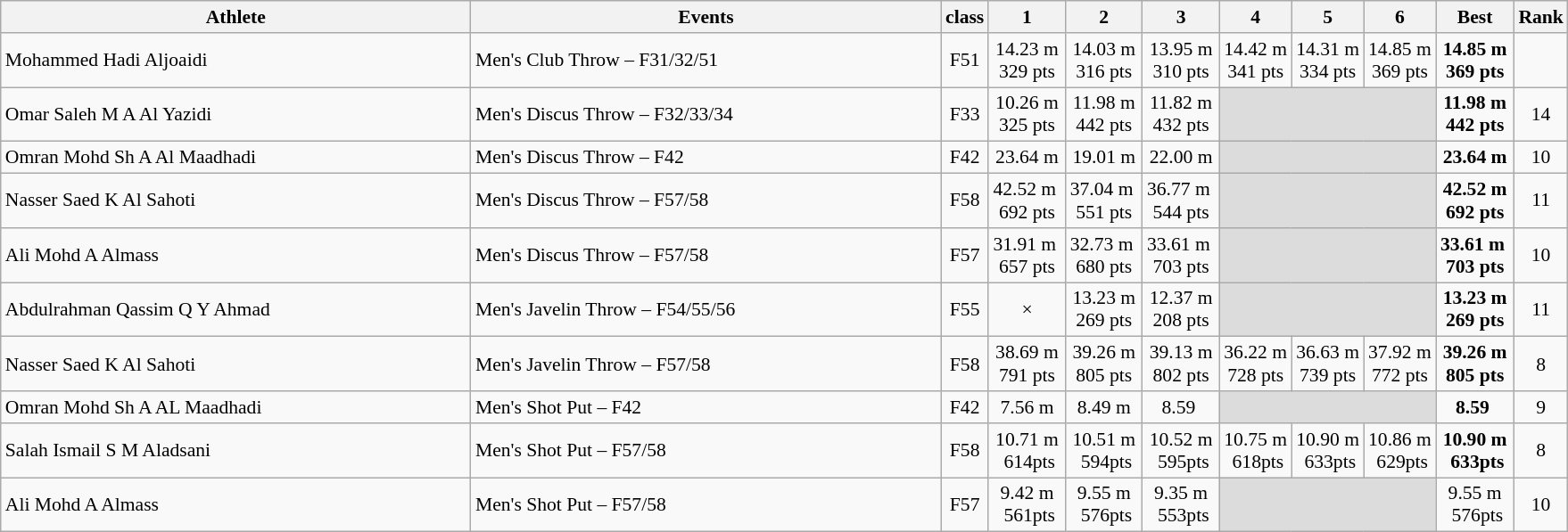<table class=wikitable style="font-size:90%">
<tr>
<th width=30%>Athlete</th>
<th width=30%>Events</th>
<th>class</th>
<th>1</th>
<th>2</th>
<th>3</th>
<th>4</th>
<th>5</th>
<th>6</th>
<th>Best</th>
<th>Rank</th>
</tr>
<tr>
<td>Mohammed Hadi Aljoaidi</td>
<td>Men's Club Throw – F31/32/51</td>
<td align="center">F51</td>
<td align="center">14.23 m<br>329 pts</td>
<td align="center">14.03 m<br>316 pts</td>
<td align="center">13.95 m<br>310 pts</td>
<td align="center">14.42 m<br>341 pts</td>
<td align="center">14.31 m<br>334 pts</td>
<td align="center">14.85 m<br>369 pts</td>
<td align="center"><strong>14.85 m<br>369 pts</strong></td>
<td align="center"></td>
</tr>
<tr>
<td>Omar Saleh M A Al Yazidi</td>
<td>Men's Discus Throw – F32/33/34</td>
<td align="center">F33</td>
<td align="center">10.26 m<br>325 pts</td>
<td align="center">11.98 m<br>442 pts</td>
<td align="center">11.82 m<br>432 pts</td>
<td colspan=3 bgcolor=#DCDCDC></td>
<td align="center"><strong>11.98 m<br>442 pts</strong></td>
<td align="center">14</td>
</tr>
<tr>
<td>Omran Mohd Sh A Al Maadhadi</td>
<td>Men's Discus Throw – F42</td>
<td align="center">F42</td>
<td align="center">23.64 m</td>
<td align="center">19.01 m</td>
<td align="center">22.00 m</td>
<td colspan=3 bgcolor=#DCDCDC></td>
<td align="center"><strong>23.64 m</strong></td>
<td align="center">10</td>
</tr>
<tr>
<td>Nasser Saed K Al Sahoti</td>
<td>Men's Discus Throw – F57/58</td>
<td align="center">F58</td>
<td align="center">42.52 m <br>692 pts</td>
<td align="center">37.04 m <br>551 pts</td>
<td align="center">36.77 m <br>544 pts</td>
<td colspan=3 bgcolor=#DCDCDC></td>
<td align="center"><strong>42.52 m<br>692 pts</strong></td>
<td align="center">11</td>
</tr>
<tr>
<td>Ali Mohd A  Almass</td>
<td>Men's Discus Throw – F57/58</td>
<td align="center">F57</td>
<td align="center">31.91 m <br>657 pts</td>
<td align="center">32.73 m <br>680 pts</td>
<td align="center">33.61 m <br>703 pts</td>
<td colspan=3 bgcolor=#DCDCDC></td>
<td align="center"><strong>33.61 m <br>703 pts</strong></td>
<td align="center">10</td>
</tr>
<tr>
<td>Abdulrahman Qassim Q Y Ahmad</td>
<td>Men's Javelin Throw – F54/55/56</td>
<td align="center">F55</td>
<td align="center">×</td>
<td align="center">13.23 m<br>269 pts</td>
<td align="center">12.37 m<br>208 pts</td>
<td colspan=3 bgcolor=#DCDCDC></td>
<td align="center"><strong>13.23 m<br>269 pts</strong></td>
<td align="center">11</td>
</tr>
<tr>
<td>Nasser Saed K Al Sahoti</td>
<td>Men's Javelin Throw – F57/58</td>
<td align="center">F58</td>
<td align="center">38.69 m<br>791 pts</td>
<td align="center">39.26 m<br>805 pts</td>
<td align="center">39.13 m<br>802 pts</td>
<td align="center">36.22 m<br>728 pts</td>
<td align="center">36.63 m<br>739 pts</td>
<td align="center">37.92 m<br>772 pts</td>
<td align="center"><strong>39.26 m<br>805 pts</strong></td>
<td align="center">8</td>
</tr>
<tr>
<td>Omran Mohd Sh A AL Maadhadi</td>
<td>Men's Shot Put – F42</td>
<td align="center">F42</td>
<td align="center">7.56 m</td>
<td align="center">8.49 m</td>
<td align="center">8.59 </td>
<td colspan=3 bgcolor=#DCDCDC></td>
<td align="center"><strong>8.59 </strong></td>
<td align="center">9</td>
</tr>
<tr>
<td>Salah Ismail S M  Aladsani</td>
<td>Men's Shot Put – F57/58</td>
<td align="center">F58</td>
<td align="center">10.71 m<br> 614pts</td>
<td align="center">10.51 m<br> 594pts</td>
<td align="center">10.52 m<br> 595pts</td>
<td align="center">10.75 m<br> 618pts</td>
<td align="center">10.90 m<br> 633pts</td>
<td align="center">10.86 m<br> 629pts</td>
<td align="center"><strong>10.90 m<br> 633pts</strong></td>
<td align="center">8</td>
</tr>
<tr>
<td>Ali Mohd A Almass</td>
<td>Men's Shot Put – F57/58</td>
<td align="center">F57</td>
<td align="center">9.42 m<br> 561pts</td>
<td align="center">9.55 m<br> 576pts</td>
<td align="center">9.35 m<br> 553pts</td>
<td colspan=3 bgcolor=#DCDCDC></td>
<td align="center">9.55 m<br> 576pts</td>
<td align="center">10</td>
</tr>
</table>
